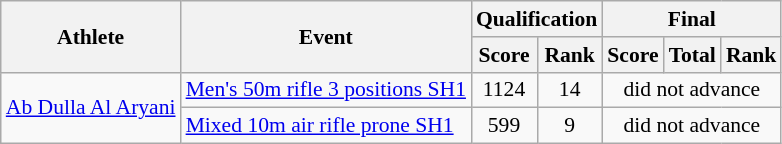<table class=wikitable style="font-size:90%">
<tr>
<th rowspan="2">Athlete</th>
<th rowspan="2">Event</th>
<th colspan="2">Qualification</th>
<th colspan="3">Final</th>
</tr>
<tr>
<th>Score</th>
<th>Rank</th>
<th>Score</th>
<th>Total</th>
<th>Rank</th>
</tr>
<tr>
<td rowspan="2"><a href='#'>Ab Dulla Al Aryani</a></td>
<td><a href='#'>Men's 50m rifle 3 positions SH1</a></td>
<td align=center>1124</td>
<td align=center>14</td>
<td align=center colspan="3">did not advance</td>
</tr>
<tr>
<td><a href='#'>Mixed 10m air rifle prone SH1</a></td>
<td align=center>599</td>
<td align=center>9</td>
<td align=center colspan="3">did not advance</td>
</tr>
</table>
